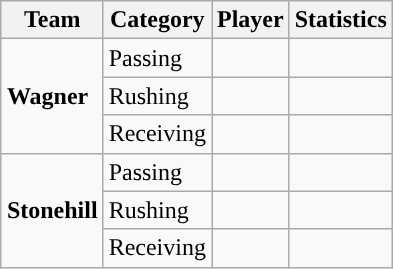<table class="wikitable" style="float: right;">
<tr>
<th>Team</th>
<th>Category</th>
<th>Player</th>
<th>Statistics</th>
</tr>
<tr>
<td rowspan=3><strong>Wagner</strong></td>
<td>Passing</td>
<td></td>
<td></td>
</tr>
<tr>
<td>Rushing</td>
<td></td>
<td></td>
</tr>
<tr>
<td>Receiving</td>
<td></td>
<td></td>
</tr>
<tr>
<td rowspan=3><strong>Stonehill</strong></td>
<td>Passing</td>
<td></td>
<td></td>
</tr>
<tr>
<td>Rushing</td>
<td></td>
<td></td>
</tr>
<tr>
<td>Receiving</td>
<td></td>
<td></td>
</tr>
</table>
